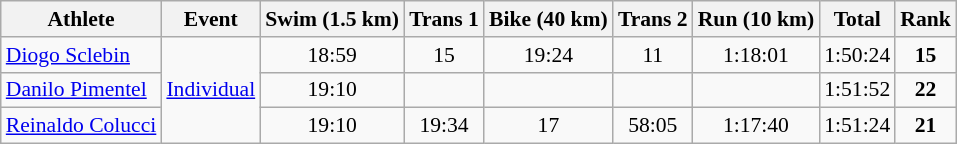<table class="wikitable" style="font-size:90%">
<tr>
<th>Athlete</th>
<th>Event</th>
<th>Swim (1.5 km)</th>
<th>Trans 1</th>
<th>Bike (40 km)</th>
<th>Trans 2</th>
<th>Run (10 km)</th>
<th>Total</th>
<th>Rank</th>
</tr>
<tr>
<td><a href='#'>Diogo Sclebin</a></td>
<td rowspan=3><a href='#'>Individual</a></td>
<td align=center>18:59</td>
<td align=center>15</td>
<td align=center>19:24</td>
<td align=center>11</td>
<td align=center>1:18:01</td>
<td align=center>1:50:24</td>
<td align=center><strong>15</strong></td>
</tr>
<tr>
<td><a href='#'>Danilo Pimentel</a></td>
<td align=center>19:10</td>
<td align=center></td>
<td align=center></td>
<td align=center></td>
<td align=center></td>
<td align=center>1:51:52</td>
<td align=center><strong>22</strong></td>
</tr>
<tr>
<td><a href='#'>Reinaldo Colucci</a></td>
<td align=center>19:10</td>
<td align=center>19:34</td>
<td align=center>17</td>
<td align=center>58:05</td>
<td align=center>1:17:40</td>
<td align=center>1:51:24</td>
<td align=center><strong>21</strong></td>
</tr>
</table>
